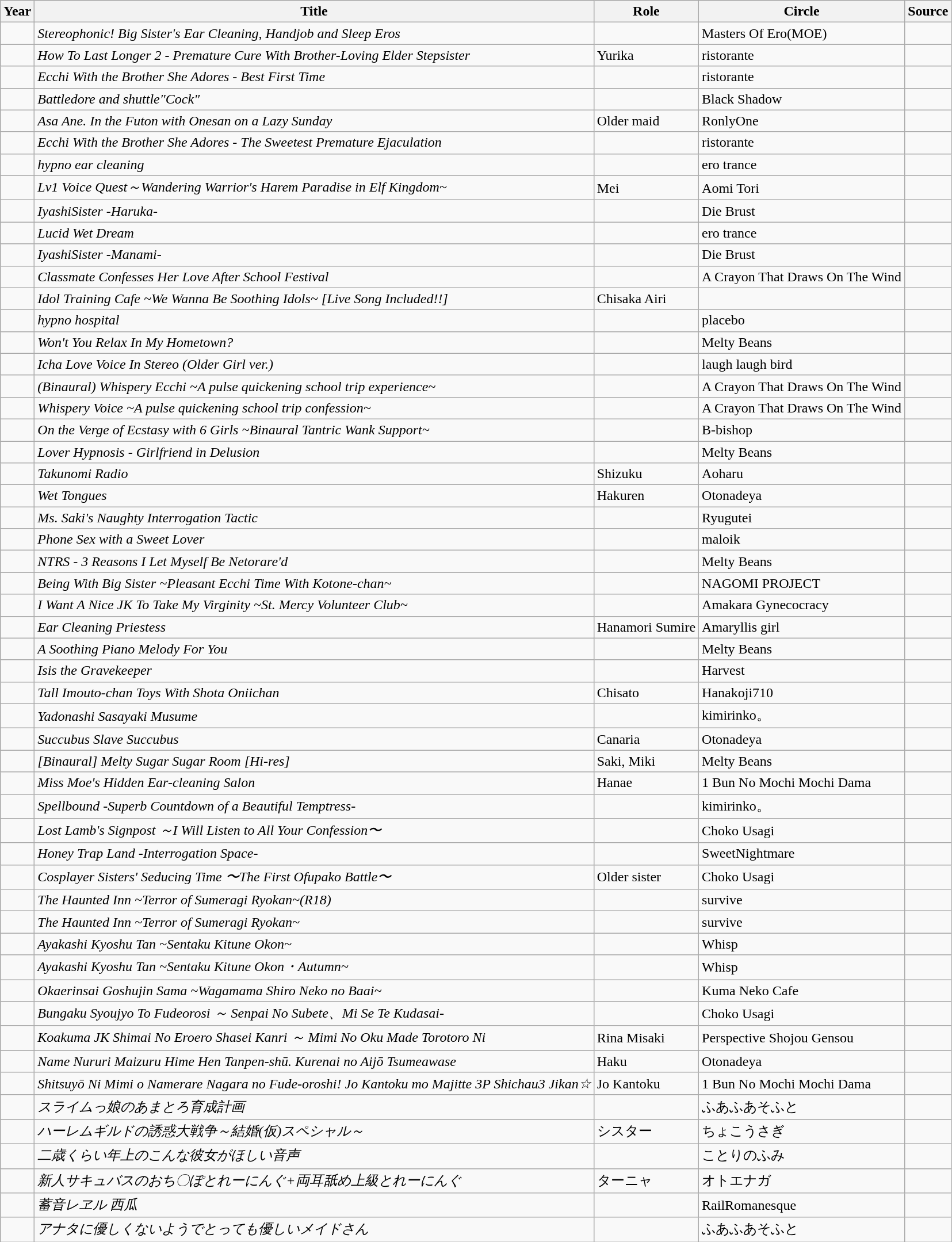<table class="wikitable mw-collapsible mw-collapsed">
<tr>
<th>Year</th>
<th>Title</th>
<th>Role<strong><em></em></strong></th>
<th style="white-space:nowrap">Circle</th>
<th>Source</th>
</tr>
<tr>
<td></td>
<td style="white-space:nowrap"><em>Stereophonic! Big Sister's Ear Cleaning, Handjob and Sleep Eros</em></td>
<td></td>
<td style="white-space:nowrap">Masters Of Ero(MOE)</td>
<td></td>
</tr>
<tr>
<td></td>
<td style="white-space:nowrap"><em>How To Last Longer 2 - Premature Cure With Brother-Loving Elder Stepsister</em></td>
<td>Yurika</td>
<td>ristorante</td>
<td></td>
</tr>
<tr>
<td></td>
<td style="white-space:nowrap"><em>Ecchi With the Brother She Adores - Best First Time</em></td>
<td></td>
<td>ristorante</td>
<td></td>
</tr>
<tr>
<td></td>
<td><em>Battledore and  shuttle"Cock"</em></td>
<td></td>
<td>Black Shadow</td>
<td></td>
</tr>
<tr>
<td></td>
<td><em>Asa Ane. In the Futon with Onesan on a Lazy Sunday</em></td>
<td>Older maid</td>
<td>RonlyOne</td>
<td></td>
</tr>
<tr>
<td></td>
<td style="white-space:nowrap"><em>Ecchi With the Brother She Adores - The Sweetest Premature Ejaculation</em></td>
<td></td>
<td>ristorante</td>
<td></td>
</tr>
<tr>
<td></td>
<td><em>hypno ear cleaning</em></td>
<td></td>
<td>ero trance</td>
<td></td>
</tr>
<tr>
<td></td>
<td><em>Lv1 Voice Quest～Wandering Warrior's Harem Paradise in Elf Kingdom~</em></td>
<td>Mei</td>
<td>Aomi Tori</td>
<td></td>
</tr>
<tr>
<td></td>
<td><em>IyashiSister -Haruka-</em></td>
<td></td>
<td>Die Brust</td>
<td></td>
</tr>
<tr>
<td></td>
<td><em>Lucid Wet Dream</em></td>
<td></td>
<td>ero trance</td>
<td></td>
</tr>
<tr>
<td></td>
<td><em>IyashiSister -Manami-</em></td>
<td></td>
<td>Die Brust</td>
<td></td>
</tr>
<tr>
<td></td>
<td style="white-space:nowrap"><em>Classmate Confesses Her Love After School Festival</em></td>
<td></td>
<td style="white-space:nowrap">A Crayon That Draws On The Wind</td>
<td></td>
</tr>
<tr>
<td></td>
<td style="white-space:nowrap"><em>Idol Training Cafe ~We Wanna Be Soothing Idols~ [Live Song Included!!]</em></td>
<td>Chisaka Airi</td>
<td></td>
</tr>
<tr>
<td></td>
<td><em>hypno hospital</em></td>
<td></td>
<td>placebo</td>
<td></td>
</tr>
<tr>
<td></td>
<td><em>Won't You Relax In My Hometown?</em></td>
<td></td>
<td>Melty Beans</td>
<td></td>
</tr>
<tr>
<td></td>
<td><em>Icha Love Voice In Stereo (Older Girl ver.)</em></td>
<td></td>
<td>laugh laugh bird</td>
<td></td>
</tr>
<tr>
<td></td>
<td><em>(Binaural) Whispery Ecchi ~A pulse quickening school trip experience~</em></td>
<td></td>
<td>A Crayon That Draws On The Wind</td>
<td></td>
</tr>
<tr>
<td></td>
<td><em>Whispery Voice ~A pulse quickening school trip confession~</em></td>
<td></td>
<td>A Crayon That Draws On The Wind</td>
<td></td>
</tr>
<tr>
<td></td>
<td style="white-space:nowrap"><em>On the Verge of Ecstasy with 6 Girls ~Binaural Tantric Wank Support~</em></td>
<td></td>
<td>B-bishop</td>
<td></td>
</tr>
<tr>
<td></td>
<td><em>Lover Hypnosis - Girlfriend in Delusion</em></td>
<td></td>
<td>Melty Beans</td>
<td></td>
</tr>
<tr>
<td></td>
<td><em>Takunomi Radio</em></td>
<td>Shizuku</td>
<td>Aoharu</td>
<td></td>
</tr>
<tr>
<td></td>
<td><em>Wet Tongues</em></td>
<td>Hakuren</td>
<td>Otonadeya</td>
<td></td>
</tr>
<tr>
<td></td>
<td><em>Ms. Saki's Naughty Interrogation Tactic</em></td>
<td></td>
<td>Ryugutei</td>
<td></td>
</tr>
<tr>
<td></td>
<td><em>Phone Sex with a Sweet Lover</em></td>
<td></td>
<td>maloik</td>
<td></td>
</tr>
<tr>
<td></td>
<td><em>NTRS - 3 Reasons I Let Myself Be Netorare'd</em></td>
<td></td>
<td>Melty Beans</td>
<td></td>
</tr>
<tr>
<td></td>
<td style="white-space:nowrap"><em>Being With Big Sister ~Pleasant Ecchi Time With Kotone-chan~</em></td>
<td></td>
<td>NAGOMI PROJECT</td>
<td></td>
</tr>
<tr>
<td></td>
<td><em>I Want A Nice JK To Take My Virginity ~St. Mercy Volunteer Club~</em></td>
<td></td>
<td>Amakara Gynecocracy</td>
<td></td>
</tr>
<tr>
<td></td>
<td><em>Ear Cleaning Priestess</em></td>
<td style="white-space:nowrap">Hanamori Sumire</td>
<td>Amaryllis girl</td>
<td></td>
</tr>
<tr>
<td></td>
<td style="white-space:nowrap"><em>A Soothing Piano Melody For You</em></td>
<td></td>
<td>Melty Beans</td>
<td></td>
</tr>
<tr>
<td></td>
<td><em>Isis the Gravekeeper</em></td>
<td></td>
<td>Harvest</td>
<td></td>
</tr>
<tr>
<td></td>
<td><em>Tall Imouto-chan Toys With Shota Oniichan</em></td>
<td>Chisato</td>
<td>Hanakoji710</td>
<td></td>
</tr>
<tr>
<td></td>
<td><em>Yadonashi Sasayaki Musume</em></td>
<td></td>
<td>kimirinko。</td>
<td></td>
</tr>
<tr>
<td></td>
<td><em>Succubus Slave Succubus</em></td>
<td>Canaria</td>
<td>Otonadeya</td>
<td></td>
</tr>
<tr>
<td></td>
<td><em>[Binaural] Melty Sugar Sugar Room [Hi-res]</em></td>
<td style="white-space:nowrap">Saki, Miki</td>
<td>Melty Beans</td>
<td></td>
</tr>
<tr>
<td></td>
<td><em>Miss Moe's Hidden Ear-cleaning Salon</em></td>
<td>Hanae</td>
<td style="white-space:nowrap">1 Bun No Mochi Mochi Dama</td>
<td></td>
</tr>
<tr>
<td></td>
<td style="white-space:nowrap"><em>Spellbound -Superb Countdown of a Beautiful Temptress-</em></td>
<td></td>
<td>kimirinko。</td>
<td></td>
</tr>
<tr>
<td></td>
<td><em>Lost Lamb's Signpost  ～I Will Listen to All Your Confession〜</em></td>
<td></td>
<td>Choko Usagi</td>
<td></td>
</tr>
<tr>
<td></td>
<td><em>Honey Trap Land -Interrogation Space-</em></td>
<td></td>
<td>SweetNightmare</td>
<td></td>
</tr>
<tr>
<td></td>
<td style="white-space:nowrap"><em>Cosplayer Sisters' Seducing Time 〜The First Ofupako Battle〜</em></td>
<td>Older sister</td>
<td>Choko Usagi</td>
<td></td>
</tr>
<tr>
<td></td>
<td><em>The Haunted Inn ~Terror of Sumeragi Ryokan~(R18)</em></td>
<td></td>
<td>survive</td>
<td></td>
</tr>
<tr>
<td></td>
<td><em>The Haunted Inn ~Terror of Sumeragi Ryokan~</em></td>
<td></td>
<td>survive</td>
<td></td>
</tr>
<tr>
<td></td>
<td><em>Ayakashi Kyoshu Tan ~Sentaku Kitune Okon~</em></td>
<td></td>
<td>Whisp</td>
<td></td>
</tr>
<tr>
<td></td>
<td><em>Ayakashi Kyoshu Tan ~Sentaku Kitune Okon・Autumn~</em></td>
<td></td>
<td>Whisp</td>
<td></td>
</tr>
<tr>
<td></td>
<td><em>Okaerinsai Goshujin Sama ~Wagamama Shiro Neko no Baai~</em></td>
<td></td>
<td>Kuma Neko Cafe</td>
<td></td>
</tr>
<tr>
<td></td>
<td><em>Bungaku Syoujyo To Fudeorosi ～ Senpai No Subete、Mi Se Te Kudasai-</em></td>
<td></td>
<td>Choko Usagi</td>
<td></td>
</tr>
<tr>
<td></td>
<td><em>Koakuma JK Shimai No Eroero Shasei Kanri ～ Mimi No Oku Made Torotoro Ni </em></td>
<td>Rina Misaki</td>
<td>Perspective Shojou Gensou</td>
<td></td>
</tr>
<tr>
<td></td>
<td><em>Name Nururi Maizuru Hime Hen  Tanpen-shū. Kurenai no Aijō Tsumeawase </em></td>
<td>Haku</td>
<td>Otonadeya</td>
<td></td>
</tr>
<tr>
<td></td>
<td><em>Shitsuyō Ni Mimi o Namerare Nagara no Fude-oroshi! Jo Kantoku mo Majitte 3P Shichau3 Jikan☆</em></td>
<td>Jo Kantoku</td>
<td>1 Bun No Mochi Mochi Dama</td>
<td></td>
</tr>
<tr>
<td></td>
<td><em>スライムっ娘のあまとろ育成計画</em></td>
<td></td>
<td>ふあふあそふと</td>
<td></td>
</tr>
<tr>
<td></td>
<td><em>ハーレムギルドの誘惑大戦争～結婚(仮)スペシャル～</em></td>
<td>シスター</td>
<td>ちょこうさぎ</td>
<td></td>
</tr>
<tr>
<td></td>
<td><em>二歳くらい年上のこんな彼女がほしい音声</em></td>
<td></td>
<td>ことりのふみ</td>
<td></td>
</tr>
<tr>
<td></td>
<td><em>新人サキュバスのおち〇ぽとれーにんぐ+両耳舐め上級とれーにんぐ</em></td>
<td>ターニャ</td>
<td>オトエナガ</td>
<td></td>
</tr>
<tr>
<td></td>
<td><em>蓄音レヱル 西瓜</em></td>
<td></td>
<td>RailRomanesque</td>
<td></td>
</tr>
<tr>
<td></td>
<td><em>アナタに優しくないようでとっても優しいメイドさん</em></td>
<td></td>
<td>ふあふあそふと</td>
<td></td>
</tr>
</table>
